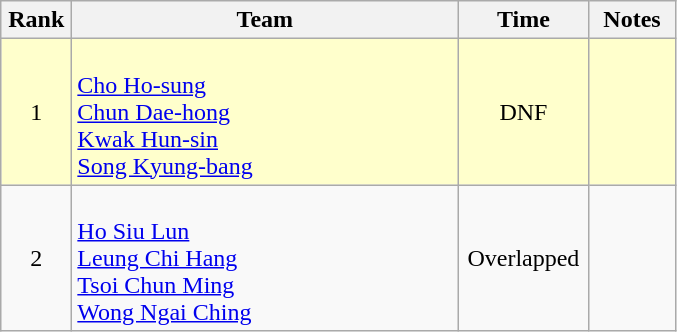<table class=wikitable style="text-align:center">
<tr>
<th width=40>Rank</th>
<th width=250>Team</th>
<th width=80>Time</th>
<th width=50>Notes</th>
</tr>
<tr bgcolor="ffffcc">
<td>1</td>
<td align=left><br><a href='#'>Cho Ho-sung</a><br><a href='#'>Chun Dae-hong</a><br><a href='#'>Kwak Hun-sin</a><br><a href='#'>Song Kyung-bang</a></td>
<td>DNF</td>
<td></td>
</tr>
<tr>
<td>2</td>
<td align=left><br><a href='#'>Ho Siu Lun</a><br><a href='#'>Leung Chi Hang</a><br><a href='#'>Tsoi Chun Ming</a><br><a href='#'>Wong Ngai Ching</a></td>
<td>Overlapped</td>
<td></td>
</tr>
</table>
